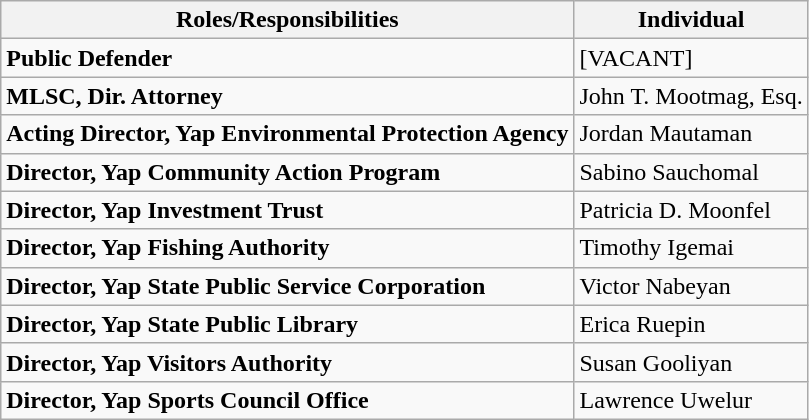<table class="wikitable">
<tr>
<th>Roles/Responsibilities</th>
<th>Individual</th>
</tr>
<tr>
<td><strong>Public Defender</strong></td>
<td>[VACANT]</td>
</tr>
<tr>
<td><strong>MLSC, Dir. Attorney</strong></td>
<td>John T. Mootmag, Esq.</td>
</tr>
<tr>
<td><strong>Acting Director, Yap Environmental Protection Agency</strong></td>
<td>Jordan Mautaman</td>
</tr>
<tr>
<td><strong>Director, Yap Community Action Program</strong></td>
<td>Sabino Sauchomal</td>
</tr>
<tr>
<td><strong>Director, Yap Investment Trust</strong></td>
<td>Patricia D. Moonfel</td>
</tr>
<tr>
<td><strong>Director, Yap Fishing Authority</strong></td>
<td>Timothy Igemai</td>
</tr>
<tr>
<td><strong>Director, Yap State Public Service Corporation</strong></td>
<td>Victor Nabeyan</td>
</tr>
<tr>
<td><strong>Director, Yap State Public Library</strong></td>
<td>Erica Ruepin</td>
</tr>
<tr>
<td><strong>Director, Yap Visitors Authority</strong></td>
<td>Susan Gooliyan</td>
</tr>
<tr>
<td><strong>Director, Yap Sports Council Office</strong></td>
<td>Lawrence Uwelur</td>
</tr>
</table>
